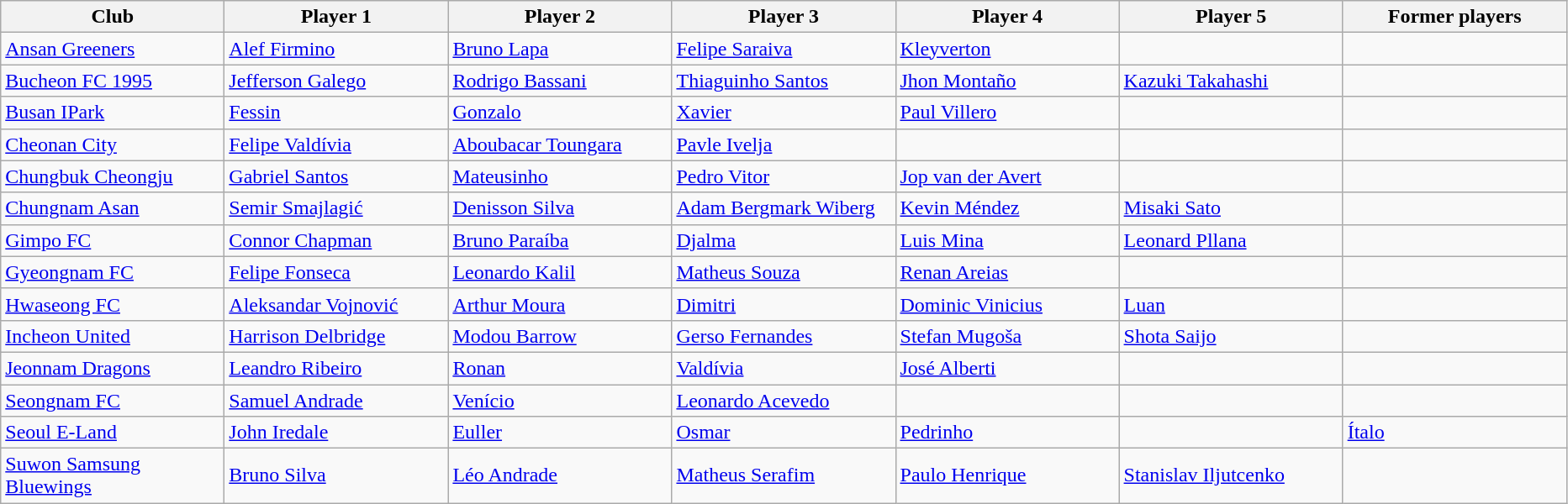<table class="wikitable">
<tr>
<th width="170">Club</th>
<th width="170">Player 1</th>
<th width="170">Player 2</th>
<th width="170">Player 3</th>
<th width="170">Player 4</th>
<th width="170">Player 5</th>
<th width="170">Former players</th>
</tr>
<tr>
<td><a href='#'>Ansan Greeners</a></td>
<td> <a href='#'>Alef Firmino</a></td>
<td> <a href='#'>Bruno Lapa</a></td>
<td> <a href='#'>Felipe Saraiva</a></td>
<td> <a href='#'>Kleyverton</a></td>
<td></td>
<td></td>
</tr>
<tr>
<td><a href='#'>Bucheon FC 1995</a></td>
<td> <a href='#'>Jefferson Galego</a></td>
<td> <a href='#'>Rodrigo Bassani</a></td>
<td> <a href='#'>Thiaguinho Santos</a></td>
<td> <a href='#'>Jhon Montaño</a></td>
<td> <a href='#'>Kazuki Takahashi</a></td>
<td></td>
</tr>
<tr>
<td><a href='#'>Busan IPark</a></td>
<td> <a href='#'>Fessin</a></td>
<td> <a href='#'>Gonzalo</a></td>
<td> <a href='#'>Xavier</a></td>
<td> <a href='#'>Paul Villero</a></td>
<td></td>
<td></td>
</tr>
<tr>
<td><a href='#'>Cheonan City</a></td>
<td> <a href='#'>Felipe Valdívia</a></td>
<td> <a href='#'>Aboubacar Toungara</a></td>
<td> <a href='#'>Pavle Ivelja</a></td>
<td></td>
<td></td>
<td></td>
</tr>
<tr>
<td><a href='#'>Chungbuk Cheongju</a></td>
<td> <a href='#'>Gabriel Santos</a></td>
<td> <a href='#'>Mateusinho</a></td>
<td> <a href='#'>Pedro Vitor</a></td>
<td> <a href='#'>Jop van der Avert</a></td>
<td></td>
<td></td>
</tr>
<tr>
<td><a href='#'>Chungnam Asan</a></td>
<td> <a href='#'>Semir Smajlagić</a></td>
<td> <a href='#'>Denisson Silva</a></td>
<td> <a href='#'>Adam Bergmark Wiberg</a></td>
<td> <a href='#'>Kevin Méndez</a></td>
<td> <a href='#'>Misaki Sato</a></td>
<td></td>
</tr>
<tr>
<td><a href='#'>Gimpo FC</a></td>
<td> <a href='#'>Connor Chapman</a></td>
<td> <a href='#'>Bruno Paraíba</a></td>
<td> <a href='#'>Djalma</a></td>
<td> <a href='#'>Luis Mina</a></td>
<td> <a href='#'>Leonard Pllana</a></td>
<td></td>
</tr>
<tr>
<td><a href='#'>Gyeongnam FC</a></td>
<td> <a href='#'>Felipe Fonseca</a></td>
<td> <a href='#'>Leonardo Kalil</a></td>
<td> <a href='#'>Matheus Souza</a></td>
<td> <a href='#'>Renan Areias</a></td>
<td></td>
<td></td>
</tr>
<tr>
<td><a href='#'>Hwaseong FC</a></td>
<td> <a href='#'>Aleksandar Vojnović</a></td>
<td> <a href='#'>Arthur Moura</a></td>
<td> <a href='#'>Dimitri</a></td>
<td> <a href='#'>Dominic Vinicius</a></td>
<td> <a href='#'>Luan</a></td>
<td></td>
</tr>
<tr>
<td><a href='#'>Incheon United</a></td>
<td> <a href='#'>Harrison Delbridge</a></td>
<td> <a href='#'>Modou Barrow</a></td>
<td> <a href='#'>Gerso Fernandes</a></td>
<td> <a href='#'>Stefan Mugoša</a></td>
<td> <a href='#'>Shota Saijo</a></td>
<td></td>
</tr>
<tr>
<td><a href='#'>Jeonnam Dragons</a></td>
<td> <a href='#'>Leandro Ribeiro</a></td>
<td> <a href='#'>Ronan</a></td>
<td> <a href='#'>Valdívia</a></td>
<td> <a href='#'>José Alberti</a></td>
<td></td>
<td></td>
</tr>
<tr>
<td><a href='#'>Seongnam FC</a></td>
<td> <a href='#'>Samuel Andrade</a></td>
<td> <a href='#'>Venício</a></td>
<td> <a href='#'>Leonardo Acevedo</a></td>
<td></td>
<td></td>
<td></td>
</tr>
<tr>
<td><a href='#'>Seoul E-Land</a></td>
<td> <a href='#'>John Iredale</a></td>
<td> <a href='#'>Euller</a></td>
<td> <a href='#'>Osmar</a></td>
<td> <a href='#'>Pedrinho</a></td>
<td></td>
<td> <a href='#'>Ítalo</a></td>
</tr>
<tr>
<td><a href='#'>Suwon Samsung Bluewings</a></td>
<td> <a href='#'>Bruno Silva</a></td>
<td> <a href='#'>Léo Andrade</a></td>
<td> <a href='#'>Matheus Serafim</a></td>
<td> <a href='#'>Paulo Henrique</a></td>
<td> <a href='#'>Stanislav Iljutcenko</a></td>
<td></td>
</tr>
</table>
